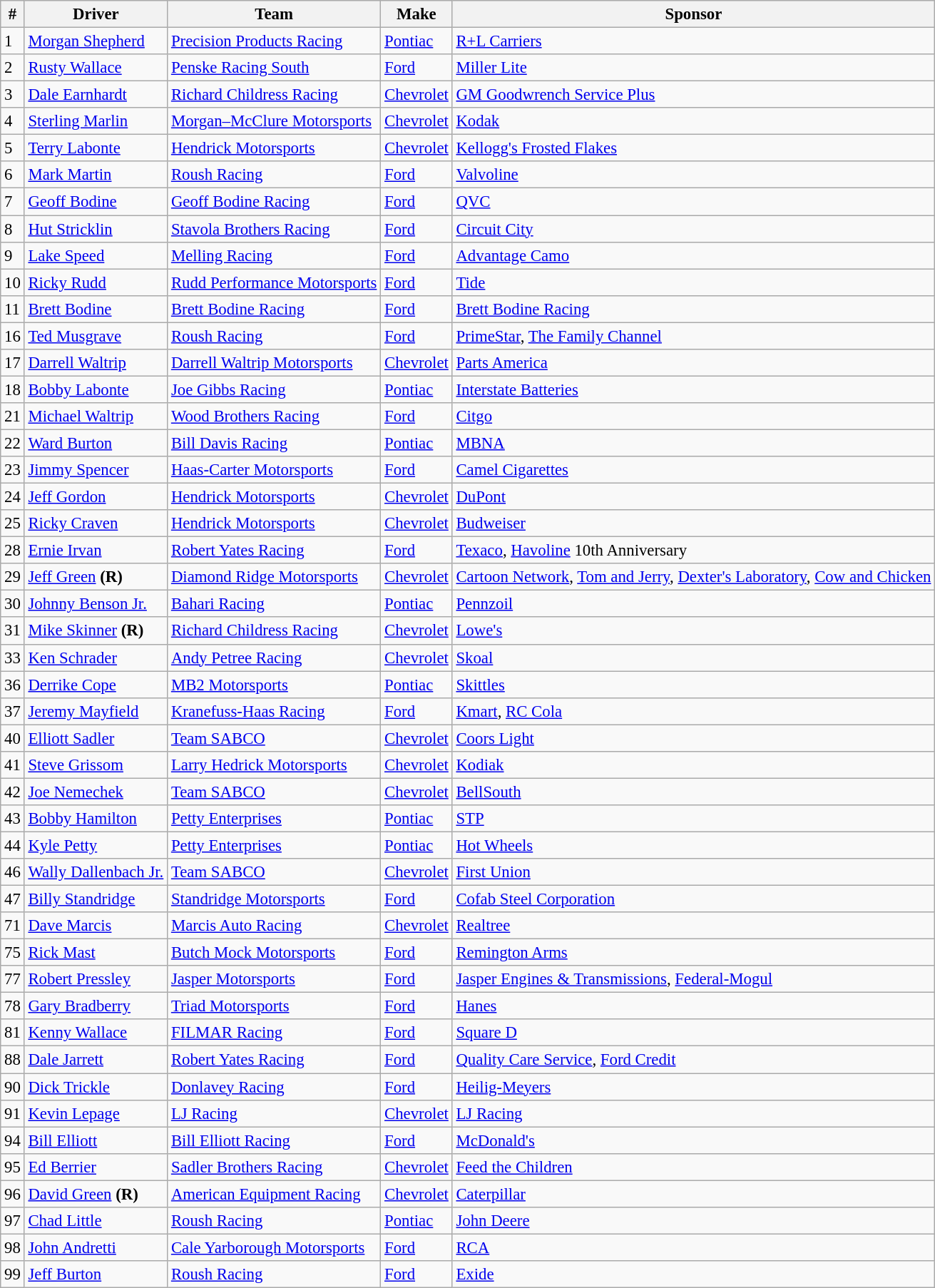<table class="wikitable" style="font-size:95%">
<tr>
<th>#</th>
<th>Driver</th>
<th>Team</th>
<th>Make</th>
<th>Sponsor</th>
</tr>
<tr>
<td>1</td>
<td><a href='#'>Morgan Shepherd</a></td>
<td><a href='#'>Precision Products Racing</a></td>
<td><a href='#'>Pontiac</a></td>
<td><a href='#'>R+L Carriers</a></td>
</tr>
<tr>
<td>2</td>
<td><a href='#'>Rusty Wallace</a></td>
<td><a href='#'>Penske Racing South</a></td>
<td><a href='#'>Ford</a></td>
<td><a href='#'>Miller Lite</a></td>
</tr>
<tr>
<td>3</td>
<td><a href='#'>Dale Earnhardt</a></td>
<td><a href='#'>Richard Childress Racing</a></td>
<td><a href='#'>Chevrolet</a></td>
<td><a href='#'>GM Goodwrench Service Plus</a></td>
</tr>
<tr>
<td>4</td>
<td><a href='#'>Sterling Marlin</a></td>
<td><a href='#'>Morgan–McClure Motorsports</a></td>
<td><a href='#'>Chevrolet</a></td>
<td><a href='#'>Kodak</a></td>
</tr>
<tr>
<td>5</td>
<td><a href='#'>Terry Labonte</a></td>
<td><a href='#'>Hendrick Motorsports</a></td>
<td><a href='#'>Chevrolet</a></td>
<td><a href='#'>Kellogg's Frosted Flakes</a></td>
</tr>
<tr>
<td>6</td>
<td><a href='#'>Mark Martin</a></td>
<td><a href='#'>Roush Racing</a></td>
<td><a href='#'>Ford</a></td>
<td><a href='#'>Valvoline</a></td>
</tr>
<tr>
<td>7</td>
<td><a href='#'>Geoff Bodine</a></td>
<td><a href='#'>Geoff Bodine Racing</a></td>
<td><a href='#'>Ford</a></td>
<td><a href='#'>QVC</a></td>
</tr>
<tr>
<td>8</td>
<td><a href='#'>Hut Stricklin</a></td>
<td><a href='#'>Stavola Brothers Racing</a></td>
<td><a href='#'>Ford</a></td>
<td><a href='#'>Circuit City</a></td>
</tr>
<tr>
<td>9</td>
<td><a href='#'>Lake Speed</a></td>
<td><a href='#'>Melling Racing</a></td>
<td><a href='#'>Ford</a></td>
<td><a href='#'>Advantage Camo</a></td>
</tr>
<tr>
<td>10</td>
<td><a href='#'>Ricky Rudd</a></td>
<td><a href='#'>Rudd Performance Motorsports</a></td>
<td><a href='#'>Ford</a></td>
<td><a href='#'>Tide</a></td>
</tr>
<tr>
<td>11</td>
<td><a href='#'>Brett Bodine</a></td>
<td><a href='#'>Brett Bodine Racing</a></td>
<td><a href='#'>Ford</a></td>
<td><a href='#'>Brett Bodine Racing</a></td>
</tr>
<tr>
<td>16</td>
<td><a href='#'>Ted Musgrave</a></td>
<td><a href='#'>Roush Racing</a></td>
<td><a href='#'>Ford</a></td>
<td><a href='#'>PrimeStar</a>, <a href='#'>The Family Channel</a></td>
</tr>
<tr>
<td>17</td>
<td><a href='#'>Darrell Waltrip</a></td>
<td><a href='#'>Darrell Waltrip Motorsports</a></td>
<td><a href='#'>Chevrolet</a></td>
<td><a href='#'>Parts America</a></td>
</tr>
<tr>
<td>18</td>
<td><a href='#'>Bobby Labonte</a></td>
<td><a href='#'>Joe Gibbs Racing</a></td>
<td><a href='#'>Pontiac</a></td>
<td><a href='#'>Interstate Batteries</a></td>
</tr>
<tr>
<td>21</td>
<td><a href='#'>Michael Waltrip</a></td>
<td><a href='#'>Wood Brothers Racing</a></td>
<td><a href='#'>Ford</a></td>
<td><a href='#'>Citgo</a></td>
</tr>
<tr>
<td>22</td>
<td><a href='#'>Ward Burton</a></td>
<td><a href='#'>Bill Davis Racing</a></td>
<td><a href='#'>Pontiac</a></td>
<td><a href='#'>MBNA</a></td>
</tr>
<tr>
<td>23</td>
<td><a href='#'>Jimmy Spencer</a></td>
<td><a href='#'>Haas-Carter Motorsports</a></td>
<td><a href='#'>Ford</a></td>
<td><a href='#'>Camel Cigarettes</a></td>
</tr>
<tr>
<td>24</td>
<td><a href='#'>Jeff Gordon</a></td>
<td><a href='#'>Hendrick Motorsports</a></td>
<td><a href='#'>Chevrolet</a></td>
<td><a href='#'>DuPont</a></td>
</tr>
<tr>
<td>25</td>
<td><a href='#'>Ricky Craven</a></td>
<td><a href='#'>Hendrick Motorsports</a></td>
<td><a href='#'>Chevrolet</a></td>
<td><a href='#'>Budweiser</a></td>
</tr>
<tr>
<td>28</td>
<td><a href='#'>Ernie Irvan</a></td>
<td><a href='#'>Robert Yates Racing</a></td>
<td><a href='#'>Ford</a></td>
<td><a href='#'>Texaco</a>, <a href='#'>Havoline</a> 10th Anniversary</td>
</tr>
<tr>
<td>29</td>
<td><a href='#'>Jeff Green</a> <strong>(R)</strong></td>
<td><a href='#'>Diamond Ridge Motorsports</a></td>
<td><a href='#'>Chevrolet</a></td>
<td><a href='#'>Cartoon Network</a>, <a href='#'>Tom and Jerry</a>, <a href='#'>Dexter's Laboratory</a>, <a href='#'>Cow and Chicken</a></td>
</tr>
<tr>
<td>30</td>
<td><a href='#'>Johnny Benson Jr.</a></td>
<td><a href='#'>Bahari Racing</a></td>
<td><a href='#'>Pontiac</a></td>
<td><a href='#'>Pennzoil</a></td>
</tr>
<tr>
<td>31</td>
<td><a href='#'>Mike Skinner</a> <strong>(R)</strong></td>
<td><a href='#'>Richard Childress Racing</a></td>
<td><a href='#'>Chevrolet</a></td>
<td><a href='#'>Lowe's</a></td>
</tr>
<tr>
<td>33</td>
<td><a href='#'>Ken Schrader</a></td>
<td><a href='#'>Andy Petree Racing</a></td>
<td><a href='#'>Chevrolet</a></td>
<td><a href='#'>Skoal</a></td>
</tr>
<tr>
<td>36</td>
<td><a href='#'>Derrike Cope</a></td>
<td><a href='#'>MB2 Motorsports</a></td>
<td><a href='#'>Pontiac</a></td>
<td><a href='#'>Skittles</a></td>
</tr>
<tr>
<td>37</td>
<td><a href='#'>Jeremy Mayfield</a></td>
<td><a href='#'>Kranefuss-Haas Racing</a></td>
<td><a href='#'>Ford</a></td>
<td><a href='#'>Kmart</a>, <a href='#'>RC Cola</a></td>
</tr>
<tr>
<td>40</td>
<td><a href='#'>Elliott Sadler</a></td>
<td><a href='#'>Team SABCO</a></td>
<td><a href='#'>Chevrolet</a></td>
<td><a href='#'>Coors Light</a></td>
</tr>
<tr>
<td>41</td>
<td><a href='#'>Steve Grissom</a></td>
<td><a href='#'>Larry Hedrick Motorsports</a></td>
<td><a href='#'>Chevrolet</a></td>
<td><a href='#'>Kodiak</a></td>
</tr>
<tr>
<td>42</td>
<td><a href='#'>Joe Nemechek</a></td>
<td><a href='#'>Team SABCO</a></td>
<td><a href='#'>Chevrolet</a></td>
<td><a href='#'>BellSouth</a></td>
</tr>
<tr>
<td>43</td>
<td><a href='#'>Bobby Hamilton</a></td>
<td><a href='#'>Petty Enterprises</a></td>
<td><a href='#'>Pontiac</a></td>
<td><a href='#'>STP</a></td>
</tr>
<tr>
<td>44</td>
<td><a href='#'>Kyle Petty</a></td>
<td><a href='#'>Petty Enterprises</a></td>
<td><a href='#'>Pontiac</a></td>
<td><a href='#'>Hot Wheels</a></td>
</tr>
<tr>
<td>46</td>
<td><a href='#'>Wally Dallenbach Jr.</a></td>
<td><a href='#'>Team SABCO</a></td>
<td><a href='#'>Chevrolet</a></td>
<td><a href='#'>First Union</a></td>
</tr>
<tr>
<td>47</td>
<td><a href='#'>Billy Standridge</a></td>
<td><a href='#'>Standridge Motorsports</a></td>
<td><a href='#'>Ford</a></td>
<td><a href='#'>Cofab Steel Corporation</a></td>
</tr>
<tr>
<td>71</td>
<td><a href='#'>Dave Marcis</a></td>
<td><a href='#'>Marcis Auto Racing</a></td>
<td><a href='#'>Chevrolet</a></td>
<td><a href='#'>Realtree</a></td>
</tr>
<tr>
<td>75</td>
<td><a href='#'>Rick Mast</a></td>
<td><a href='#'>Butch Mock Motorsports</a></td>
<td><a href='#'>Ford</a></td>
<td><a href='#'>Remington Arms</a></td>
</tr>
<tr>
<td>77</td>
<td><a href='#'>Robert Pressley</a></td>
<td><a href='#'>Jasper Motorsports</a></td>
<td><a href='#'>Ford</a></td>
<td><a href='#'>Jasper Engines & Transmissions</a>, <a href='#'>Federal-Mogul</a></td>
</tr>
<tr>
<td>78</td>
<td><a href='#'>Gary Bradberry</a></td>
<td><a href='#'>Triad Motorsports</a></td>
<td><a href='#'>Ford</a></td>
<td><a href='#'>Hanes</a></td>
</tr>
<tr>
<td>81</td>
<td><a href='#'>Kenny Wallace</a></td>
<td><a href='#'>FILMAR Racing</a></td>
<td><a href='#'>Ford</a></td>
<td><a href='#'>Square D</a></td>
</tr>
<tr>
<td>88</td>
<td><a href='#'>Dale Jarrett</a></td>
<td><a href='#'>Robert Yates Racing</a></td>
<td><a href='#'>Ford</a></td>
<td><a href='#'>Quality Care Service</a>, <a href='#'>Ford Credit</a></td>
</tr>
<tr>
<td>90</td>
<td><a href='#'>Dick Trickle</a></td>
<td><a href='#'>Donlavey Racing</a></td>
<td><a href='#'>Ford</a></td>
<td><a href='#'>Heilig-Meyers</a></td>
</tr>
<tr>
<td>91</td>
<td><a href='#'>Kevin Lepage</a></td>
<td><a href='#'>LJ Racing</a></td>
<td><a href='#'>Chevrolet</a></td>
<td><a href='#'>LJ Racing</a></td>
</tr>
<tr>
<td>94</td>
<td><a href='#'>Bill Elliott</a></td>
<td><a href='#'>Bill Elliott Racing</a></td>
<td><a href='#'>Ford</a></td>
<td><a href='#'>McDonald's</a></td>
</tr>
<tr>
<td>95</td>
<td><a href='#'>Ed Berrier</a></td>
<td><a href='#'>Sadler Brothers Racing</a></td>
<td><a href='#'>Chevrolet</a></td>
<td><a href='#'>Feed the Children</a></td>
</tr>
<tr>
<td>96</td>
<td><a href='#'>David Green</a> <strong>(R)</strong></td>
<td><a href='#'>American Equipment Racing</a></td>
<td><a href='#'>Chevrolet</a></td>
<td><a href='#'>Caterpillar</a></td>
</tr>
<tr>
<td>97</td>
<td><a href='#'>Chad Little</a></td>
<td><a href='#'>Roush Racing</a></td>
<td><a href='#'>Pontiac</a></td>
<td><a href='#'>John Deere</a></td>
</tr>
<tr>
<td>98</td>
<td><a href='#'>John Andretti</a></td>
<td><a href='#'>Cale Yarborough Motorsports</a></td>
<td><a href='#'>Ford</a></td>
<td><a href='#'>RCA</a></td>
</tr>
<tr>
<td>99</td>
<td><a href='#'>Jeff Burton</a></td>
<td><a href='#'>Roush Racing</a></td>
<td><a href='#'>Ford</a></td>
<td><a href='#'>Exide</a></td>
</tr>
</table>
